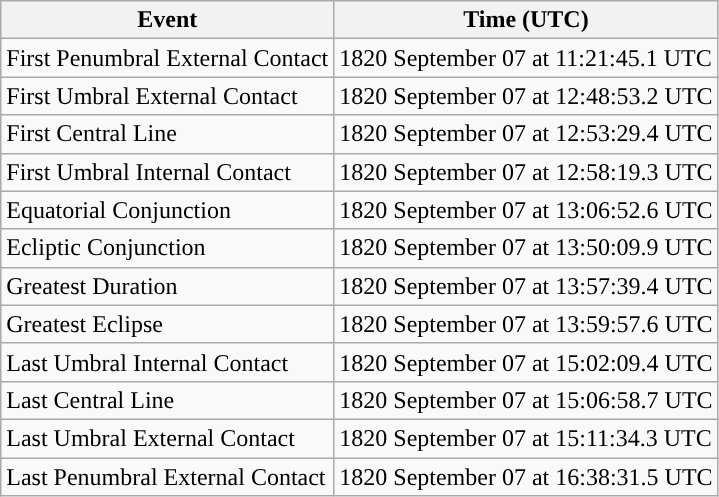<table class="wikitable">
<tr>
<th>Event</th>
<th>Time (UTC)</th>
</tr>
<tr>
<td>First Penumbral External Contact</td>
<td>1820 September 07 at 11:21:45.1 UTC</td>
</tr>
<tr>
<td>First Umbral External Contact</td>
<td>1820 September 07 at 12:48:53.2 UTC</td>
</tr>
<tr>
<td>First Central Line</td>
<td>1820 September 07 at 12:53:29.4 UTC</td>
</tr>
<tr>
<td>First Umbral Internal Contact</td>
<td>1820 September 07 at 12:58:19.3 UTC</td>
</tr>
<tr>
<td>Equatorial Conjunction</td>
<td>1820 September 07 at 13:06:52.6 UTC</td>
</tr>
<tr>
<td>Ecliptic Conjunction</td>
<td>1820 September 07 at 13:50:09.9 UTC</td>
</tr>
<tr>
<td>Greatest Duration</td>
<td>1820 September 07 at 13:57:39.4 UTC</td>
</tr>
<tr>
<td>Greatest Eclipse</td>
<td>1820 September 07 at 13:59:57.6 UTC</td>
</tr>
<tr>
<td>Last Umbral Internal Contact</td>
<td>1820 September 07 at 15:02:09.4 UTC</td>
</tr>
<tr>
<td>Last Central Line</td>
<td>1820 September 07 at 15:06:58.7 UTC</td>
</tr>
<tr>
<td>Last Umbral External Contact</td>
<td>1820 September 07 at 15:11:34.3 UTC</td>
</tr>
<tr>
<td>Last Penumbral External Contact</td>
<td>1820 September 07 at 16:38:31.5 UTC</td>
</tr>
</table>
